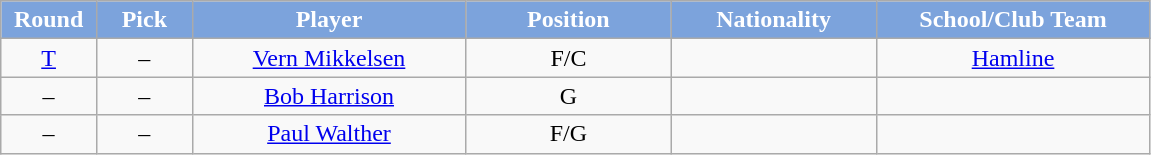<table class="wikitable sortable sortable">
<tr>
<th style="background:#7CA3DC; color:#FFFFFF" width="7%">Round</th>
<th style="background:#7CA3DC; color:#FFFFFF" width="7%">Pick</th>
<th style="background:#7CA3DC; color:#FFFFFF" width="20%">Player</th>
<th style="background:#7CA3DC; color:#FFFFFF" width="15%">Position</th>
<th style="background:#7CA3DC; color:#FFFFFF" width="15%">Nationality</th>
<th style="background:#7CA3DC; color:#FFFFFF" width="20%">School/Club Team</th>
</tr>
<tr style="text-align: center">
<td><a href='#'>T</a></td>
<td>–</td>
<td><a href='#'>Vern Mikkelsen</a></td>
<td>F/C</td>
<td></td>
<td><a href='#'>Hamline</a></td>
</tr>
<tr style="text-align: center">
<td>–</td>
<td>–</td>
<td><a href='#'>Bob Harrison</a></td>
<td>G</td>
<td></td>
<td></td>
</tr>
<tr style="text-align: center">
<td>–</td>
<td>–</td>
<td><a href='#'>Paul Walther</a></td>
<td>F/G</td>
<td></td>
<td></td>
</tr>
</table>
